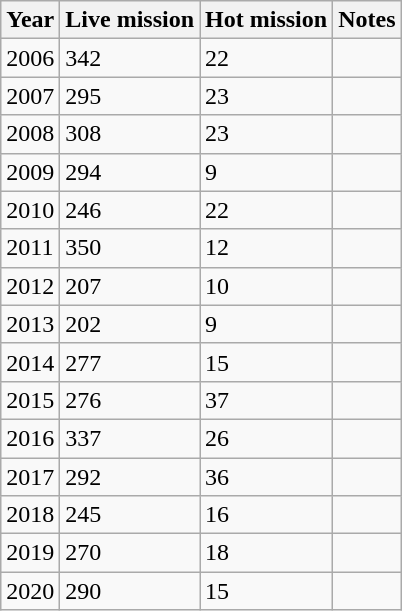<table class="wikitable sortable">
<tr>
<th>Year</th>
<th>Live mission</th>
<th>Hot mission</th>
<th>Notes</th>
</tr>
<tr>
<td>2006</td>
<td>342</td>
<td>22</td>
<td></td>
</tr>
<tr>
<td>2007</td>
<td>295</td>
<td>23</td>
<td></td>
</tr>
<tr>
<td>2008</td>
<td>308</td>
<td>23</td>
<td></td>
</tr>
<tr>
<td>2009</td>
<td>294</td>
<td>9</td>
<td></td>
</tr>
<tr>
<td>2010</td>
<td>246</td>
<td>22</td>
<td></td>
</tr>
<tr>
<td>2011</td>
<td>350</td>
<td>12</td>
<td></td>
</tr>
<tr>
<td>2012</td>
<td>207</td>
<td>10</td>
<td></td>
</tr>
<tr>
<td>2013</td>
<td>202</td>
<td>9</td>
<td></td>
</tr>
<tr>
<td>2014</td>
<td>277</td>
<td>15</td>
<td></td>
</tr>
<tr>
<td>2015</td>
<td>276</td>
<td>37</td>
<td></td>
</tr>
<tr>
<td>2016</td>
<td>337</td>
<td>26</td>
<td></td>
</tr>
<tr>
<td>2017</td>
<td>292</td>
<td>36</td>
<td></td>
</tr>
<tr>
<td>2018</td>
<td>245</td>
<td>16</td>
<td></td>
</tr>
<tr>
<td>2019</td>
<td>270</td>
<td>18</td>
<td></td>
</tr>
<tr>
<td>2020</td>
<td>290</td>
<td>15</td>
<td></td>
</tr>
</table>
